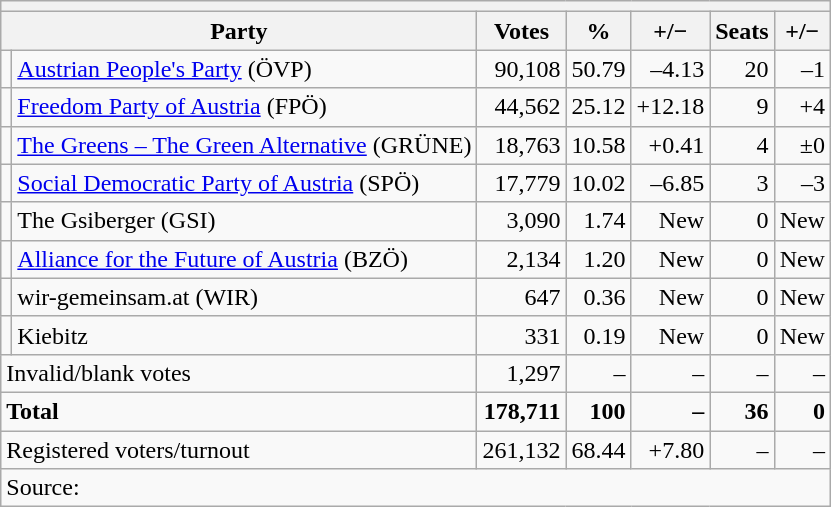<table class=wikitable style=text-align:right>
<tr>
<th colspan="7"></th>
</tr>
<tr>
<th colspan=2>Party</th>
<th>Votes</th>
<th>%</th>
<th>+/−</th>
<th>Seats</th>
<th>+/−</th>
</tr>
<tr>
<td bgcolor=></td>
<td align=left><a href='#'>Austrian People's Party</a> (ÖVP)</td>
<td>90,108</td>
<td>50.79</td>
<td>–4.13</td>
<td>20</td>
<td>–1</td>
</tr>
<tr>
<td bgcolor=></td>
<td align=left><a href='#'>Freedom Party of Austria</a> (FPÖ)</td>
<td>44,562</td>
<td>25.12</td>
<td>+12.18</td>
<td>9</td>
<td>+4</td>
</tr>
<tr>
<td bgcolor=></td>
<td align=left><a href='#'>The Greens – The Green Alternative</a> (GRÜNE)</td>
<td>18,763</td>
<td>10.58</td>
<td>+0.41</td>
<td>4</td>
<td>±0</td>
</tr>
<tr>
<td bgcolor=></td>
<td align=left><a href='#'>Social Democratic Party of Austria</a> (SPÖ)</td>
<td>17,779</td>
<td>10.02</td>
<td>–6.85</td>
<td>3</td>
<td>–3</td>
</tr>
<tr>
<td></td>
<td align=left>The Gsiberger (GSI)</td>
<td>3,090</td>
<td>1.74</td>
<td>New</td>
<td>0</td>
<td>New</td>
</tr>
<tr>
<td bgcolor=></td>
<td align=left><a href='#'>Alliance for the Future of Austria</a> (BZÖ)</td>
<td>2,134</td>
<td>1.20</td>
<td>New</td>
<td>0</td>
<td>New</td>
</tr>
<tr>
<td></td>
<td align=left>wir-gemeinsam.at (WIR)</td>
<td>647</td>
<td>0.36</td>
<td>New</td>
<td>0</td>
<td>New</td>
</tr>
<tr>
<td></td>
<td align=left>Kiebitz</td>
<td>331</td>
<td>0.19</td>
<td>New</td>
<td>0</td>
<td>New</td>
</tr>
<tr>
<td colspan=2 align=left>Invalid/blank votes</td>
<td>1,297</td>
<td>–</td>
<td>–</td>
<td>–</td>
<td>–</td>
</tr>
<tr>
<td colspan=2 align=left><strong>Total</strong></td>
<td><strong>178,711</strong></td>
<td><strong>100</strong></td>
<td><strong>–</strong></td>
<td><strong>36</strong></td>
<td><strong>0</strong></td>
</tr>
<tr>
<td align=left colspan=2>Registered voters/turnout</td>
<td>261,132</td>
<td>68.44</td>
<td>+7.80</td>
<td>–</td>
<td>–</td>
</tr>
<tr>
<td align=left colspan=7>Source: </td>
</tr>
</table>
